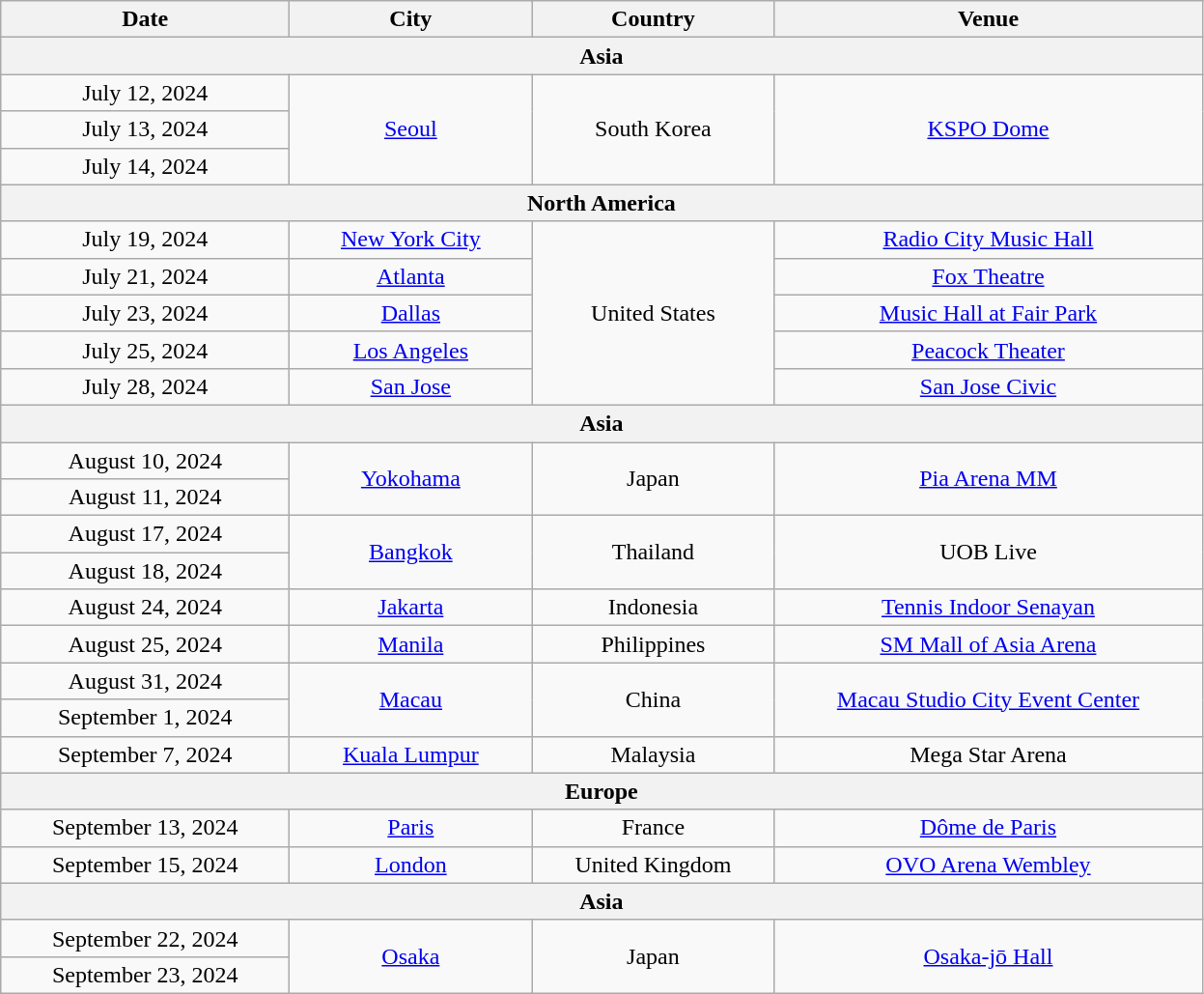<table class="wikitable plainrowheaders" style="text-align:center">
<tr>
<th scope="col" style="width:12em">Date</th>
<th scope="col" style="width:10em">City</th>
<th scope="col" style="width:10em">Country</th>
<th scope="col" style="width:18em">Venue</th>
</tr>
<tr>
<th colspan="4">Asia</th>
</tr>
<tr>
<td>July 12, 2024</td>
<td rowspan="3"><a href='#'>Seoul</a></td>
<td rowspan="3">South Korea</td>
<td rowspan="3"><a href='#'>KSPO Dome</a></td>
</tr>
<tr>
<td>July 13, 2024</td>
</tr>
<tr>
<td>July 14, 2024</td>
</tr>
<tr>
<th colspan="4">North America</th>
</tr>
<tr>
<td>July 19, 2024</td>
<td><a href='#'>New York City</a></td>
<td rowspan="5">United States</td>
<td><a href='#'>Radio City Music Hall</a></td>
</tr>
<tr>
<td>July 21, 2024</td>
<td><a href='#'>Atlanta</a></td>
<td><a href='#'>Fox Theatre</a></td>
</tr>
<tr>
<td>July 23, 2024</td>
<td><a href='#'>Dallas</a></td>
<td><a href='#'>Music Hall at Fair Park</a></td>
</tr>
<tr>
<td>July 25, 2024</td>
<td><a href='#'>Los Angeles</a></td>
<td><a href='#'>Peacock Theater</a></td>
</tr>
<tr>
<td>July 28, 2024</td>
<td><a href='#'>San Jose</a></td>
<td><a href='#'>San Jose Civic</a></td>
</tr>
<tr>
<th colspan="4">Asia</th>
</tr>
<tr>
<td>August 10, 2024</td>
<td rowspan="2"><a href='#'>Yokohama</a></td>
<td rowspan="2">Japan</td>
<td rowspan="2"><a href='#'>Pia Arena MM</a></td>
</tr>
<tr>
<td>August 11, 2024</td>
</tr>
<tr>
<td>August 17, 2024</td>
<td rowspan="2"><a href='#'>Bangkok</a></td>
<td rowspan="2">Thailand</td>
<td rowspan="2">UOB Live</td>
</tr>
<tr>
<td>August 18, 2024</td>
</tr>
<tr>
<td>August 24, 2024</td>
<td><a href='#'>Jakarta</a></td>
<td>Indonesia</td>
<td><a href='#'>Tennis Indoor Senayan</a></td>
</tr>
<tr>
<td>August 25, 2024</td>
<td><a href='#'>Manila</a></td>
<td>Philippines</td>
<td><a href='#'>SM Mall of Asia Arena</a></td>
</tr>
<tr>
<td>August 31, 2024</td>
<td rowspan="2"><a href='#'>Macau</a></td>
<td rowspan="2">China</td>
<td rowspan="2"><a href='#'>Macau Studio City Event Center</a></td>
</tr>
<tr>
<td>September 1, 2024</td>
</tr>
<tr>
<td>September 7, 2024</td>
<td><a href='#'>Kuala Lumpur</a></td>
<td>Malaysia</td>
<td>Mega Star Arena</td>
</tr>
<tr>
<th colspan="4">Europe</th>
</tr>
<tr>
<td>September 13, 2024</td>
<td><a href='#'>Paris</a></td>
<td>France</td>
<td><a href='#'>Dôme de Paris</a></td>
</tr>
<tr>
<td>September 15, 2024</td>
<td><a href='#'>London</a></td>
<td>United Kingdom</td>
<td><a href='#'>OVO Arena Wembley</a></td>
</tr>
<tr>
<th colspan="4">Asia</th>
</tr>
<tr>
<td>September 22, 2024</td>
<td rowspan="2"><a href='#'>Osaka</a></td>
<td rowspan="2">Japan</td>
<td rowspan="2"><a href='#'>Osaka-jō Hall</a></td>
</tr>
<tr>
<td>September 23, 2024</td>
</tr>
</table>
